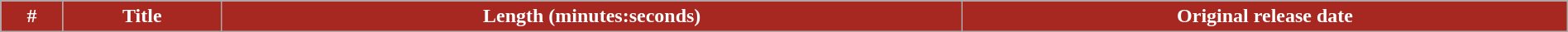<table class="wikitable plainrowheaders" style="width:100%;">
<tr style="color:white">
<th style="background-color: #A62821;">#</th>
<th style="background-color: #A62821;">Title</th>
<th style="background-color: #A62821;">Length (minutes:seconds)</th>
<th style="background-color: #A62821;">Original release date<br>






</th>
</tr>
</table>
